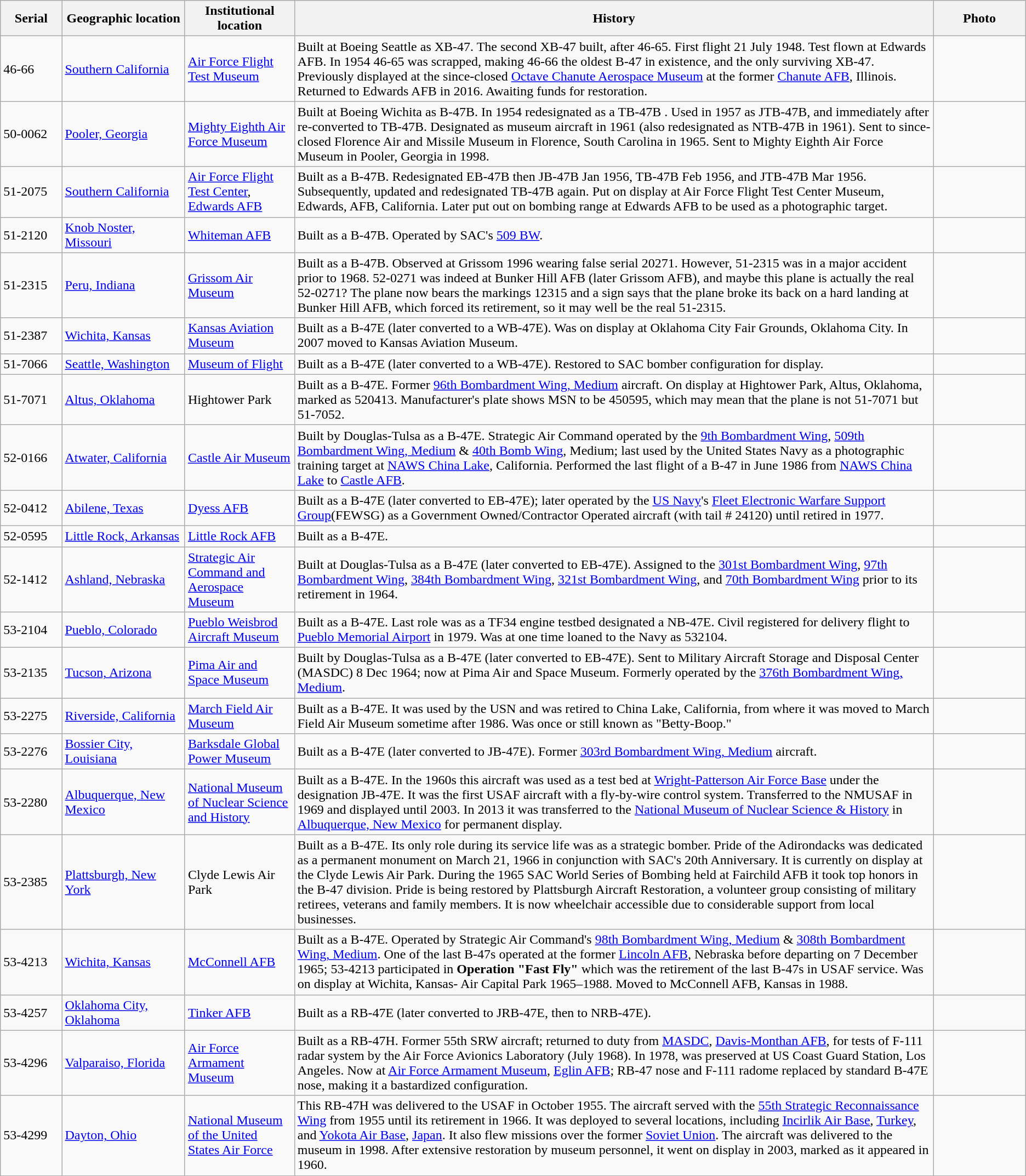<table class="wikitable sortable">
<tr>
<th width="6%">Serial</th>
<th width="12%">Geographic location</th>
<th>Institutional location</th>
<th>History</th>
<th width="9%">Photo</th>
</tr>
<tr>
<td>46-66</td>
<td> <a href='#'>Southern California</a></td>
<td><a href='#'>Air Force Flight Test Museum</a></td>
<td>Built at Boeing Seattle as XB-47. The second XB-47 built, after 46-65. First flight 21 July 1948. Test flown at Edwards AFB. In 1954 46-65 was scrapped, making 46-66 the oldest B-47 in existence, and the only surviving XB-47. Previously displayed at the since-closed <a href='#'>Octave Chanute Aerospace Museum</a> at the former <a href='#'>Chanute AFB</a>, Illinois. Returned to Edwards AFB in 2016. Awaiting funds for restoration.</td>
<td></td>
</tr>
<tr>
<td>50-0062</td>
<td> <a href='#'>Pooler, Georgia</a></td>
<td><a href='#'>Mighty Eighth Air Force Museum</a></td>
<td>Built at Boeing Wichita as B-47B. In 1954 redesignated as a TB-47B . Used in 1957 as JTB-47B, and immediately after re-converted to TB-47B. Designated as museum aircraft in 1961 (also redesignated as NTB-47B in 1961). Sent to since-closed Florence Air and Missile Museum in Florence, South Carolina in 1965. Sent to Mighty Eighth Air Force Museum in Pooler, Georgia in 1998.</td>
<td><small></small></td>
</tr>
<tr>
<td>51-2075</td>
<td> <a href='#'>Southern California</a></td>
<td><a href='#'>Air Force Flight Test Center</a>, <a href='#'>Edwards AFB</a></td>
<td>Built as a B-47B.  Redesignated EB-47B then JB-47B Jan 1956, TB-47B Feb 1956, and JTB-47B Mar 1956.  Subsequently, updated and redesignated TB-47B again.  Put on display at Air Force Flight Test Center Museum, Edwards, AFB, California.  Later put out on bombing range at Edwards AFB to be used as a photographic target.</td>
<td><small></small></td>
</tr>
<tr>
<td>51-2120</td>
<td> <a href='#'>Knob Noster, Missouri</a></td>
<td><a href='#'>Whiteman AFB</a></td>
<td>Built as a B-47B.  Operated by SAC's <a href='#'>509 BW</a>.</td>
<td></td>
</tr>
<tr>
<td>51-2315</td>
<td> <a href='#'>Peru, Indiana</a></td>
<td><a href='#'>Grissom Air Museum</a></td>
<td>Built as a B-47B.  Observed at Grissom 1996 wearing false serial 20271.  However, 51-2315 was in a major accident prior to 1968.  52-0271 was indeed at Bunker Hill AFB (later Grissom AFB), and maybe this plane is actually the real 52-0271?  The plane now bears the markings 12315 and a sign says that the plane broke its back on a hard landing at Bunker Hill AFB, which forced its retirement, so it may well be the real 51-2315.</td>
<td><small></small></td>
</tr>
<tr>
<td>51-2387</td>
<td> <a href='#'>Wichita, Kansas</a></td>
<td><a href='#'>Kansas Aviation Museum</a></td>
<td>Built as a B-47E (later converted to a WB-47E).  Was on display at Oklahoma City Fair Grounds, Oklahoma City.  In 2007 moved to Kansas Aviation Museum.</td>
<td><small></small></td>
</tr>
<tr>
<td>51-7066</td>
<td> <a href='#'>Seattle, Washington</a></td>
<td><a href='#'>Museum of Flight</a></td>
<td>Built as a B-47E (later converted to a WB-47E). Restored to SAC bomber configuration for display.</td>
<td><small></small></td>
</tr>
<tr>
<td>51-7071</td>
<td> <a href='#'>Altus, Oklahoma</a></td>
<td>Hightower Park</td>
<td>Built as a B-47E. Former <a href='#'>96th Bombardment Wing, Medium</a> aircraft. On display at Hightower Park, Altus, Oklahoma, marked as 520413.  Manufacturer's plate shows MSN to be 450595, which may mean that the plane is not 51-7071 but 51-7052.</td>
<td></td>
</tr>
<tr>
<td>52-0166</td>
<td> <a href='#'>Atwater, California</a></td>
<td><a href='#'>Castle Air Museum</a></td>
<td>Built by Douglas-Tulsa as a B-47E. Strategic Air Command operated by the <a href='#'>9th Bombardment Wing</a>, <a href='#'>509th Bombardment Wing, Medium</a> & <a href='#'>40th Bomb Wing</a>, Medium; last used by the United States Navy as a photographic training target at <a href='#'>NAWS China Lake</a>, California. Performed the last flight of a B-47 in June 1986 from <a href='#'>NAWS China Lake</a> to <a href='#'>Castle AFB</a>.</td>
<td><small></small></td>
</tr>
<tr>
<td>52-0412</td>
<td> <a href='#'>Abilene, Texas</a></td>
<td><a href='#'>Dyess AFB</a></td>
<td>Built as a B-47E (later converted to EB-47E); later operated by the <a href='#'>US Navy</a>'s <a href='#'>Fleet Electronic Warfare Support Group</a>(FEWSG) as a Government Owned/Contractor Operated aircraft (with tail # 24120) until retired in 1977.</td>
<td><small></small></td>
</tr>
<tr>
<td>52-0595</td>
<td> <a href='#'>Little Rock, Arkansas</a></td>
<td><a href='#'>Little Rock AFB</a></td>
<td>Built as a B-47E.</td>
<td></td>
</tr>
<tr>
<td>52-1412</td>
<td> <a href='#'>Ashland, Nebraska</a></td>
<td><a href='#'>Strategic Air Command and Aerospace Museum</a></td>
<td>Built at Douglas-Tulsa as a B-47E (later converted to EB-47E). Assigned to the <a href='#'>301st Bombardment Wing</a>, <a href='#'>97th Bombardment Wing</a>, <a href='#'>384th Bombardment Wing</a>, <a href='#'>321st Bombardment Wing</a>, and <a href='#'>70th Bombardment Wing</a> prior to its retirement in 1964.</td>
<td></td>
</tr>
<tr>
<td>53-2104</td>
<td> <a href='#'>Pueblo, Colorado</a></td>
<td><a href='#'>Pueblo Weisbrod Aircraft Museum</a></td>
<td>Built as a B-47E. Last role was as a TF34 engine testbed designated a NB-47E. Civil registered for delivery flight to <a href='#'>Pueblo Memorial Airport</a> in 1979. Was at one time loaned to the Navy as 532104.</td>
<td><small></small></td>
</tr>
<tr>
<td>53-2135</td>
<td> <a href='#'>Tucson, Arizona</a></td>
<td><a href='#'>Pima Air and Space Museum</a></td>
<td>Built by Douglas-Tulsa as a B-47E (later converted to EB-47E). Sent to Military Aircraft Storage and Disposal Center (MASDC) 8 Dec 1964; now at Pima Air and Space Museum. Formerly operated by the <a href='#'>376th Bombardment Wing, Medium</a>.</td>
<td><small></small></td>
</tr>
<tr>
<td>53-2275</td>
<td> <a href='#'>Riverside, California</a></td>
<td><a href='#'>March Field Air Museum</a></td>
<td>Built as a B-47E. It was used by the USN and was retired to China Lake, California, from where it was moved to March Field Air Museum sometime after 1986. Was once or still known as "Betty-Boop."</td>
<td><small></small></td>
</tr>
<tr>
<td>53-2276</td>
<td> <a href='#'>Bossier City, Louisiana</a></td>
<td><a href='#'>Barksdale Global Power Museum</a></td>
<td>Built as a B-47E (later converted to JB-47E). Former <a href='#'>303rd Bombardment Wing, Medium</a> aircraft.</td>
<td><small></small></td>
</tr>
<tr>
<td>53-2280</td>
<td> <a href='#'>Albuquerque, New Mexico</a></td>
<td><a href='#'>National Museum of Nuclear Science and History</a></td>
<td>Built as a B-47E. In the 1960s this aircraft was used as a test bed at <a href='#'>Wright-Patterson Air Force Base</a> under the designation JB-47E. It was the first USAF aircraft with a fly-by-wire control system. Transferred to the NMUSAF in 1969 and displayed until 2003. In 2013 it was transferred to the <a href='#'>National Museum of Nuclear Science & History</a> in <a href='#'>Albuquerque, New Mexico</a> for permanent display.</td>
<td><small></small></td>
</tr>
<tr>
<td>53-2385</td>
<td> <a href='#'>Plattsburgh, New York</a></td>
<td>Clyde Lewis Air Park</td>
<td>Built as a B-47E. Its only role during its service life was as a strategic bomber. Pride of the Adirondacks was dedicated as a permanent monument on March 21, 1966 in conjunction with SAC's 20th Anniversary. It is currently on display at the Clyde Lewis Air Park. During the 1965 SAC World Series of Bombing held at Fairchild AFB it took top honors in the B-47 division. Pride is being restored by Plattsburgh Aircraft Restoration, a volunteer group consisting of military retirees, veterans and family members. It is now wheelchair accessible due to considerable support from local businesses.</td>
<td></td>
</tr>
<tr>
<td>53-4213</td>
<td> <a href='#'>Wichita, Kansas</a></td>
<td><a href='#'>McConnell AFB</a></td>
<td>Built as a B-47E. Operated by Strategic Air Command's <a href='#'>98th Bombardment Wing, Medium</a> & <a href='#'>308th Bombardment Wing, Medium</a>. One of the last B-47s operated at the former <a href='#'>Lincoln AFB</a>, Nebraska before departing on 7 December 1965; 53-4213 participated in <strong>Operation "Fast Fly"</strong> which was the retirement of the last B-47s in USAF service. Was on display at Wichita, Kansas- Air Capital Park 1965–1988. Moved to McConnell AFB, Kansas in 1988.</td>
<td></td>
</tr>
<tr>
<td>53-4257</td>
<td> <a href='#'>Oklahoma City, Oklahoma</a></td>
<td><a href='#'>Tinker AFB</a></td>
<td>Built as a RB-47E (later converted to JRB-47E, then to NRB-47E).</td>
<td><small></small></td>
</tr>
<tr>
<td>53-4296</td>
<td> <a href='#'>Valparaiso, Florida</a></td>
<td><a href='#'>Air Force Armament Museum</a></td>
<td>Built as a RB-47H. Former 55th SRW aircraft; returned to duty from <a href='#'>MASDC</a>, <a href='#'>Davis-Monthan AFB</a>, for tests of F-111 radar system by the Air Force Avionics Laboratory (July 1968). In 1978, was preserved at US Coast Guard Station, Los Angeles. Now at <a href='#'>Air Force Armament Museum</a>, <a href='#'>Eglin AFB</a>; RB-47 nose and F-111 radome replaced by standard B-47E nose, making it a bastardized configuration.</td>
<td><small></small></td>
</tr>
<tr>
<td>53-4299</td>
<td> <a href='#'>Dayton, Ohio</a></td>
<td><a href='#'>National Museum of the United States Air Force</a></td>
<td>This RB-47H was delivered to the USAF in October 1955. The aircraft served with the <a href='#'>55th Strategic Reconnaissance Wing</a> from 1955 until its retirement in 1966. It was deployed to several locations, including <a href='#'>Incirlik Air Base</a>, <a href='#'>Turkey</a>, and <a href='#'>Yokota Air Base</a>, <a href='#'>Japan</a>. It also flew missions over the former <a href='#'>Soviet Union</a>. The aircraft was delivered to the museum in 1998. After extensive restoration by museum personnel, it went on display in 2003, marked as it appeared in 1960.</td>
<td><small></small></td>
</tr>
</table>
